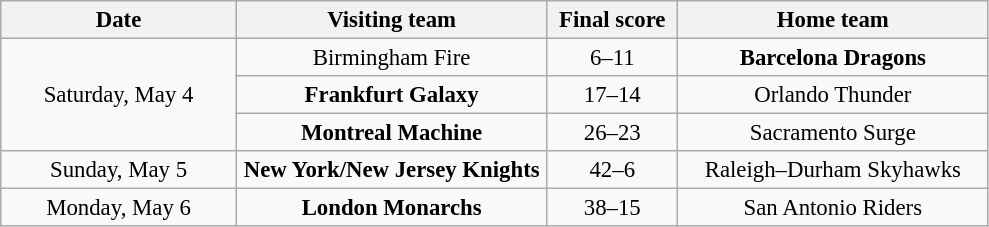<table class="wikitable" style="font-size:95%; text-align:center">
<tr>
<th width="150">Date</th>
<th width="200">Visiting team</th>
<th width="80">Final score</th>
<th width="200">Home team</th>
</tr>
<tr>
<td rowspan="3">Saturday, May 4</td>
<td>Birmingham Fire</td>
<td>6–11</td>
<td><strong>Barcelona Dragons</strong></td>
</tr>
<tr>
<td><strong>Frankfurt Galaxy</strong></td>
<td>17–14</td>
<td>Orlando Thunder</td>
</tr>
<tr>
<td><strong>Montreal Machine</strong></td>
<td>26–23</td>
<td>Sacramento Surge</td>
</tr>
<tr>
<td>Sunday, May 5</td>
<td><strong>New York/New Jersey Knights</strong></td>
<td>42–6</td>
<td>Raleigh–Durham Skyhawks</td>
</tr>
<tr>
<td>Monday, May 6</td>
<td><strong>London Monarchs</strong></td>
<td>38–15</td>
<td>San Antonio Riders</td>
</tr>
</table>
